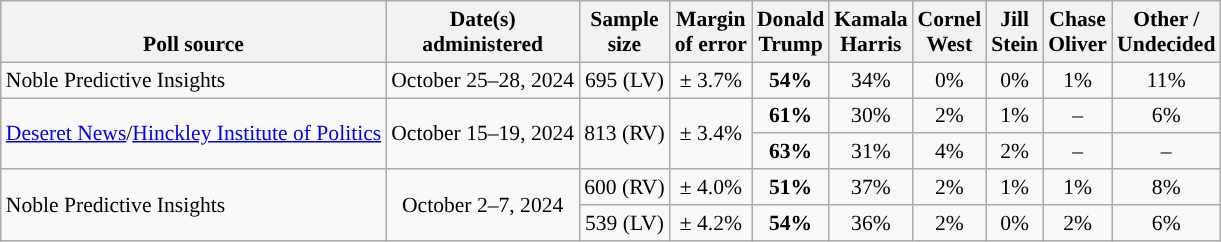<table class="wikitable sortable mw-datatable" style="font-size:90%;text-align:center;line-height:17px">
<tr valign=bottom>
<th>Poll source</th>
<th>Date(s)<br>administered</th>
<th>Sample<br>size</th>
<th>Margin<br>of error</th>
<th class="unsortable">Donald<br>Trump<br></th>
<th class="unsortable">Kamala<br>Harris<br></th>
<th class="unsortable">Cornel<br>West<br></th>
<th class="unsortable">Jill<br>Stein<br></th>
<th class="unsortable">Chase<br>Oliver<br></th>
<th class="unsortable">Other /<br>Undecided</th>
</tr>
<tr>
<td style="text-align:left;">Noble Predictive Insights</td>
<td data-sort-value="2024-10-28">October 25–28, 2024</td>
<td>695 (LV)</td>
<td>± 3.7%</td>
<td style="background-color:"><strong>54%</strong></td>
<td>34%</td>
<td>0%</td>
<td>0%</td>
<td>1%</td>
<td>11%</td>
</tr>
<tr>
<td style="text-align:left;" rowspan="2"><a href='#'>Deseret News</a>/<a href='#'>Hinckley Institute of Politics</a></td>
<td rowspan="2">October 15–19, 2024</td>
<td rowspan="2">813 (RV)</td>
<td rowspan="2">± 3.4%</td>
<td style="background-color:"><strong>61%</strong></td>
<td>30%</td>
<td>2%</td>
<td>1%</td>
<td>–</td>
<td>6%</td>
</tr>
<tr>
<td style="background-color:"><strong>63%</strong></td>
<td>31%</td>
<td>4%</td>
<td>2%</td>
<td>–</td>
<td>–</td>
</tr>
<tr>
<td style="text-align:left;" rowspan="2">Noble Predictive Insights</td>
<td rowspan="2">October 2–7, 2024</td>
<td>600 (RV)</td>
<td>± 4.0%</td>
<td style="background-color:"><strong>51%</strong></td>
<td>37%</td>
<td>2%</td>
<td>1%</td>
<td>1%</td>
<td>8%</td>
</tr>
<tr>
<td>539 (LV)</td>
<td>± 4.2%</td>
<td style="background-color:"><strong>54%</strong></td>
<td>36%</td>
<td>2%</td>
<td>0%</td>
<td>2%</td>
<td>6%</td>
</tr>
</table>
